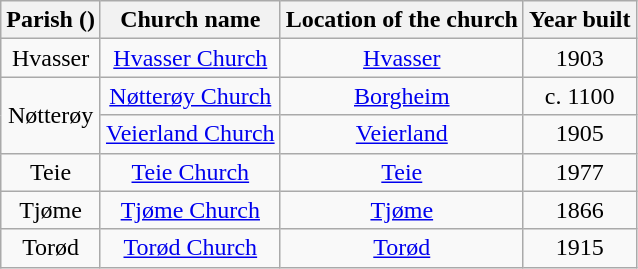<table class="wikitable" style="text-align:center">
<tr>
<th>Parish ()</th>
<th>Church name</th>
<th>Location of the church</th>
<th>Year built</th>
</tr>
<tr>
<td rowspan="1">Hvasser</td>
<td><a href='#'>Hvasser Church</a></td>
<td><a href='#'>Hvasser</a></td>
<td>1903</td>
</tr>
<tr>
<td rowspan="2">Nøtterøy</td>
<td><a href='#'>Nøtterøy Church</a></td>
<td><a href='#'>Borgheim</a></td>
<td>c. 1100</td>
</tr>
<tr>
<td><a href='#'>Veierland Church</a></td>
<td><a href='#'>Veierland</a></td>
<td>1905</td>
</tr>
<tr>
<td rowspan="1">Teie</td>
<td><a href='#'>Teie Church</a></td>
<td><a href='#'>Teie</a></td>
<td>1977</td>
</tr>
<tr>
<td rowspan="1">Tjøme</td>
<td><a href='#'>Tjøme Church</a></td>
<td><a href='#'>Tjøme</a></td>
<td>1866</td>
</tr>
<tr>
<td rowspan="1">Torød</td>
<td><a href='#'>Torød Church</a></td>
<td><a href='#'>Torød</a></td>
<td>1915</td>
</tr>
</table>
